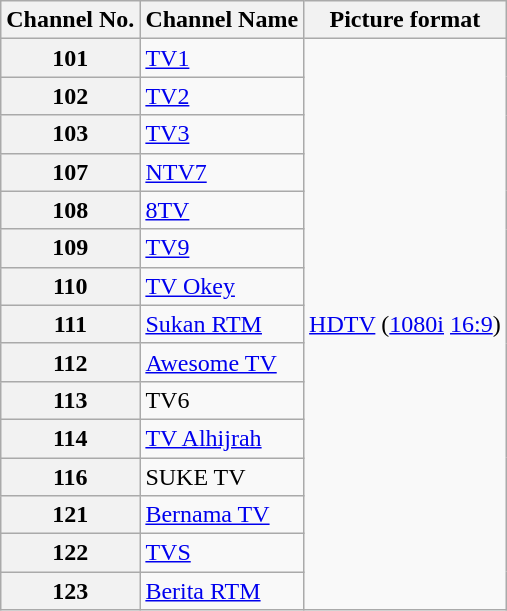<table class="wikitable">
<tr>
<th>Channel No.</th>
<th>Channel Name</th>
<th>Picture format</th>
</tr>
<tr>
<th>101</th>
<td><a href='#'>TV1</a></td>
<td rowspan=15><a href='#'>HDTV</a> (<a href='#'>1080i</a> <a href='#'>16:9</a>)</td>
</tr>
<tr>
<th>102</th>
<td><a href='#'>TV2</a></td>
</tr>
<tr>
<th>103</th>
<td><a href='#'>TV3</a></td>
</tr>
<tr>
<th>107</th>
<td><a href='#'>NTV7</a></td>
</tr>
<tr>
<th>108</th>
<td><a href='#'>8TV</a></td>
</tr>
<tr>
<th>109</th>
<td><a href='#'>TV9</a></td>
</tr>
<tr>
<th>110</th>
<td><a href='#'>TV Okey</a></td>
</tr>
<tr>
<th>111</th>
<td><a href='#'>Sukan RTM</a></td>
</tr>
<tr>
<th>112</th>
<td><a href='#'>Awesome TV</a></td>
</tr>
<tr>
<th>113</th>
<td>TV6</td>
</tr>
<tr>
<th>114</th>
<td><a href='#'>TV Alhijrah</a></td>
</tr>
<tr>
<th>116</th>
<td>SUKE TV</td>
</tr>
<tr>
<th>121</th>
<td><a href='#'>Bernama TV</a></td>
</tr>
<tr>
<th>122</th>
<td><a href='#'>TVS</a></td>
</tr>
<tr>
<th>123</th>
<td><a href='#'>Berita RTM</a></td>
</tr>
</table>
